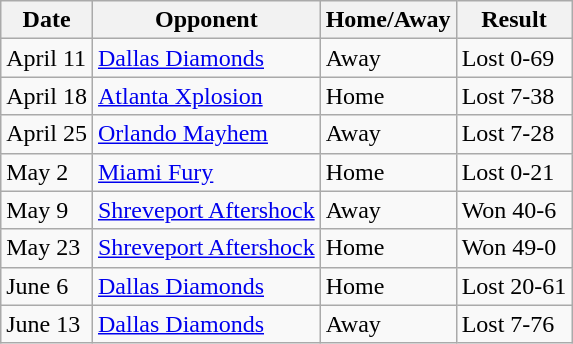<table class="wikitable">
<tr>
<th>Date</th>
<th>Opponent</th>
<th>Home/Away</th>
<th>Result</th>
</tr>
<tr>
<td>April 11</td>
<td><a href='#'>Dallas Diamonds</a></td>
<td>Away</td>
<td>Lost 0-69</td>
</tr>
<tr>
<td>April 18</td>
<td><a href='#'>Atlanta Xplosion</a></td>
<td>Home</td>
<td>Lost 7-38</td>
</tr>
<tr>
<td>April 25</td>
<td><a href='#'>Orlando Mayhem</a></td>
<td>Away</td>
<td>Lost 7-28</td>
</tr>
<tr>
<td>May 2</td>
<td><a href='#'>Miami Fury</a></td>
<td>Home</td>
<td>Lost 0-21</td>
</tr>
<tr>
<td>May 9</td>
<td><a href='#'>Shreveport Aftershock</a></td>
<td>Away</td>
<td>Won 40-6</td>
</tr>
<tr>
<td>May 23</td>
<td><a href='#'>Shreveport Aftershock</a></td>
<td>Home</td>
<td>Won 49-0</td>
</tr>
<tr>
<td>June 6</td>
<td><a href='#'>Dallas Diamonds</a></td>
<td>Home</td>
<td>Lost 20-61</td>
</tr>
<tr>
<td>June 13</td>
<td><a href='#'>Dallas Diamonds</a></td>
<td>Away</td>
<td>Lost 7-76</td>
</tr>
</table>
